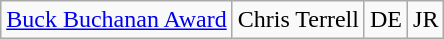<table class="wikitable">
<tr>
<td><a href='#'>Buck Buchanan Award</a></td>
<td>Chris Terrell</td>
<td>DE</td>
<td>JR</td>
</tr>
</table>
